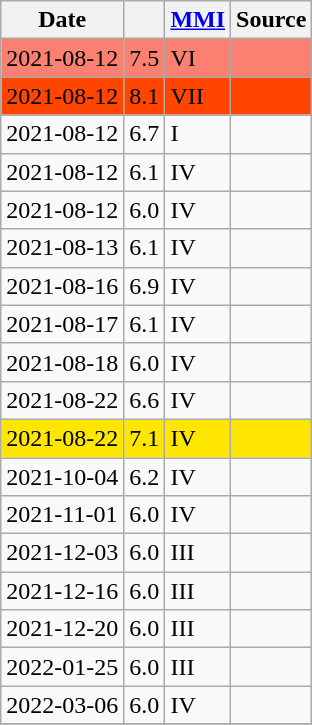<table class="wikitable sortable" border="1">
<tr>
<th>Date</th>
<th></th>
<th><a href='#'>MMI</a></th>
<th>Source</th>
</tr>
<tr style="background:#FA8072; color:#000000">
<td>2021-08-12</td>
<td>7.5</td>
<td>VI</td>
<td></td>
</tr>
<tr bgcolor="FF 45 00">
<td>2021-08-12</td>
<td>8.1</td>
<td>VII</td>
<td></td>
</tr>
<tr>
<td>2021-08-12</td>
<td>6.7</td>
<td>I</td>
<td></td>
</tr>
<tr>
<td>2021-08-12</td>
<td>6.1</td>
<td>IV</td>
<td></td>
</tr>
<tr>
<td>2021-08-12</td>
<td>6.0</td>
<td>IV</td>
<td></td>
</tr>
<tr>
<td>2021-08-13</td>
<td>6.1</td>
<td>IV</td>
<td></td>
</tr>
<tr>
<td>2021-08-16</td>
<td>6.9</td>
<td>IV</td>
<td></td>
</tr>
<tr>
<td>2021-08-17</td>
<td>6.1</td>
<td>IV</td>
<td></td>
</tr>
<tr>
<td>2021-08-18</td>
<td>6.0</td>
<td>IV</td>
<td></td>
</tr>
<tr>
<td>2021-08-22</td>
<td>6.6</td>
<td>IV</td>
<td></td>
</tr>
<tr bgcolor="#fee600">
<td>2021-08-22</td>
<td>7.1</td>
<td>IV</td>
<td></td>
</tr>
<tr>
<td>2021-10-04</td>
<td>6.2</td>
<td>IV</td>
<td></td>
</tr>
<tr>
<td>2021-11-01</td>
<td>6.0</td>
<td>IV</td>
<td></td>
</tr>
<tr>
<td>2021-12-03</td>
<td>6.0</td>
<td>III</td>
<td></td>
</tr>
<tr>
<td>2021-12-16</td>
<td>6.0</td>
<td>III</td>
<td></td>
</tr>
<tr>
<td>2021-12-20</td>
<td>6.0</td>
<td>III</td>
<td></td>
</tr>
<tr>
<td>2022-01-25</td>
<td>6.0</td>
<td>III</td>
<td></td>
</tr>
<tr>
<td>2022-03-06</td>
<td>6.0</td>
<td>IV</td>
<td></td>
</tr>
<tr>
</tr>
</table>
